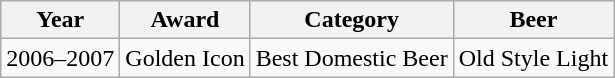<table class="wikitable">
<tr>
<th>Year</th>
<th>Award</th>
<th>Category</th>
<th>Beer</th>
</tr>
<tr>
<td>2006–2007</td>
<td>Golden Icon</td>
<td>Best Domestic Beer</td>
<td>Old Style Light</td>
</tr>
</table>
